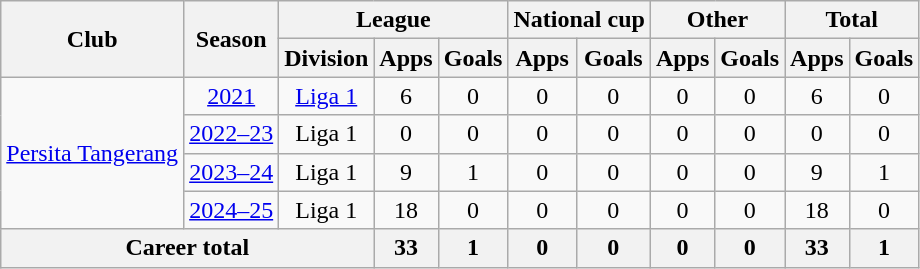<table class="wikitable" style="text-align:center">
<tr>
<th rowspan="2">Club</th>
<th rowspan="2">Season</th>
<th colspan="3">League</th>
<th colspan="2">National cup</th>
<th colspan="2">Other</th>
<th colspan="2">Total</th>
</tr>
<tr>
<th>Division</th>
<th>Apps</th>
<th>Goals</th>
<th>Apps</th>
<th>Goals</th>
<th>Apps</th>
<th>Goals</th>
<th>Apps</th>
<th>Goals</th>
</tr>
<tr>
<td rowspan="4"><a href='#'>Persita Tangerang</a></td>
<td><a href='#'>2021</a></td>
<td><a href='#'>Liga 1</a></td>
<td>6</td>
<td>0</td>
<td>0</td>
<td>0</td>
<td>0</td>
<td>0</td>
<td>6</td>
<td>0</td>
</tr>
<tr>
<td><a href='#'>2022–23</a></td>
<td>Liga 1</td>
<td>0</td>
<td>0</td>
<td>0</td>
<td>0</td>
<td>0</td>
<td>0</td>
<td>0</td>
<td>0</td>
</tr>
<tr>
<td><a href='#'>2023–24</a></td>
<td>Liga 1</td>
<td>9</td>
<td>1</td>
<td>0</td>
<td>0</td>
<td>0</td>
<td>0</td>
<td>9</td>
<td>1</td>
</tr>
<tr>
<td><a href='#'>2024–25</a></td>
<td>Liga 1</td>
<td>18</td>
<td>0</td>
<td>0</td>
<td>0</td>
<td>0</td>
<td>0</td>
<td>18</td>
<td>0</td>
</tr>
<tr>
<th colspan="3">Career total</th>
<th>33</th>
<th>1</th>
<th>0</th>
<th>0</th>
<th>0</th>
<th>0</th>
<th>33</th>
<th>1</th>
</tr>
</table>
